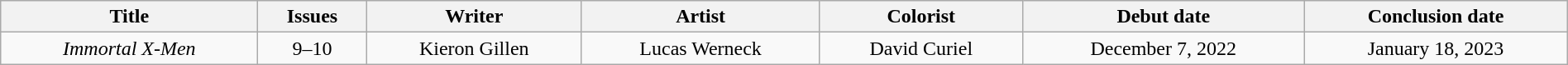<table class="wikitable" style="text-align:center; width:100%">
<tr>
<th scope="col">Title</th>
<th scope="col">Issues</th>
<th scope="col">Writer</th>
<th scope="col">Artist</th>
<th scope="col">Colorist</th>
<th scope="col">Debut date</th>
<th>Conclusion date</th>
</tr>
<tr>
<td><em>Immortal X-Men</em></td>
<td>9–10</td>
<td>Kieron Gillen</td>
<td>Lucas Werneck</td>
<td>David Curiel</td>
<td>December 7, 2022</td>
<td>January 18, 2023</td>
</tr>
</table>
